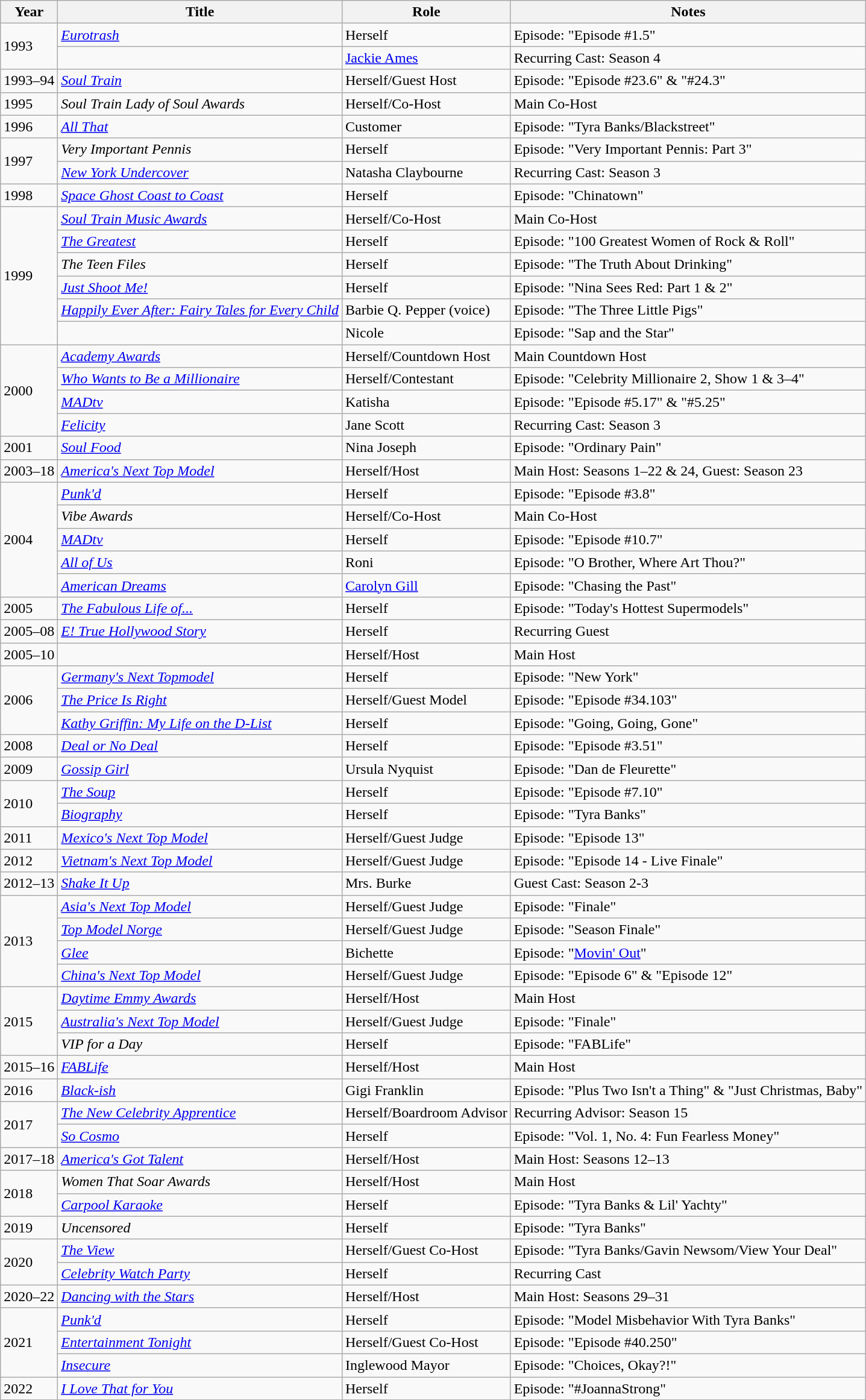<table class="wikitable sortable">
<tr>
<th>Year</th>
<th>Title</th>
<th>Role</th>
<th>Notes</th>
</tr>
<tr>
<td rowspan="2">1993</td>
<td><em><a href='#'>Eurotrash</a></em></td>
<td>Herself</td>
<td>Episode: "Episode #1.5"</td>
</tr>
<tr>
<td><em></em></td>
<td><a href='#'>Jackie Ames</a></td>
<td>Recurring Cast: Season 4</td>
</tr>
<tr>
<td>1993–94</td>
<td><em><a href='#'>Soul Train</a></em></td>
<td>Herself/Guest Host</td>
<td>Episode: "Episode #23.6" & "#24.3"</td>
</tr>
<tr>
<td>1995</td>
<td><em>Soul Train Lady of Soul Awards</em></td>
<td>Herself/Co-Host</td>
<td>Main Co-Host</td>
</tr>
<tr>
<td>1996</td>
<td><em><a href='#'>All That</a></em></td>
<td>Customer</td>
<td>Episode: "Tyra Banks/Blackstreet"</td>
</tr>
<tr>
<td rowspan="2">1997</td>
<td><em>Very Important Pennis</em></td>
<td>Herself</td>
<td>Episode: "Very Important Pennis: Part 3"</td>
</tr>
<tr>
<td><em><a href='#'>New York Undercover</a></em></td>
<td>Natasha Claybourne</td>
<td>Recurring Cast: Season 3</td>
</tr>
<tr>
<td>1998</td>
<td><em><a href='#'>Space Ghost Coast to Coast</a></em></td>
<td>Herself</td>
<td>Episode: "Chinatown"</td>
</tr>
<tr>
<td rowspan="6">1999</td>
<td><em><a href='#'>Soul Train Music Awards</a></em></td>
<td>Herself/Co-Host</td>
<td>Main Co-Host</td>
</tr>
<tr>
<td><em><a href='#'>The Greatest</a></em></td>
<td>Herself</td>
<td>Episode: "100 Greatest Women of Rock & Roll"</td>
</tr>
<tr>
<td><em>The Teen Files</em></td>
<td>Herself</td>
<td>Episode: "The Truth About Drinking"</td>
</tr>
<tr>
<td><em><a href='#'>Just Shoot Me!</a></em></td>
<td>Herself</td>
<td>Episode: "Nina Sees Red: Part 1 & 2"</td>
</tr>
<tr>
<td><em><a href='#'>Happily Ever After: Fairy Tales for Every Child</a></em></td>
<td>Barbie Q. Pepper (voice)</td>
<td>Episode: "The Three Little Pigs"</td>
</tr>
<tr>
<td><em></em></td>
<td>Nicole</td>
<td>Episode: "Sap and the Star"</td>
</tr>
<tr>
<td rowspan="4">2000</td>
<td><em><a href='#'>Academy Awards</a></em></td>
<td>Herself/Countdown Host</td>
<td>Main Countdown Host</td>
</tr>
<tr>
<td><em><a href='#'>Who Wants to Be a Millionaire</a></em></td>
<td>Herself/Contestant</td>
<td>Episode: "Celebrity Millionaire 2, Show 1 & 3–4"</td>
</tr>
<tr>
<td><em><a href='#'>MADtv</a></em></td>
<td>Katisha</td>
<td>Episode: "Episode #5.17" & "#5.25"</td>
</tr>
<tr>
<td><em><a href='#'>Felicity</a></em></td>
<td>Jane Scott</td>
<td>Recurring Cast: Season 3</td>
</tr>
<tr>
<td>2001</td>
<td><em><a href='#'>Soul Food</a></em></td>
<td>Nina Joseph</td>
<td>Episode: "Ordinary Pain"</td>
</tr>
<tr>
<td>2003–18</td>
<td><em><a href='#'>America's Next Top Model</a></em></td>
<td>Herself/Host</td>
<td>Main Host: Seasons 1–22 & 24, Guest: Season 23</td>
</tr>
<tr>
<td rowspan="5">2004</td>
<td><em><a href='#'>Punk'd</a></em></td>
<td>Herself</td>
<td>Episode: "Episode #3.8"</td>
</tr>
<tr>
<td><em>Vibe Awards</em></td>
<td>Herself/Co-Host</td>
<td>Main Co-Host</td>
</tr>
<tr>
<td><em><a href='#'>MADtv</a></em></td>
<td>Herself</td>
<td>Episode: "Episode #10.7"</td>
</tr>
<tr>
<td><em><a href='#'>All of Us</a></em></td>
<td>Roni</td>
<td>Episode: "O Brother, Where Art Thou?"</td>
</tr>
<tr>
<td><em><a href='#'>American Dreams</a></em></td>
<td><a href='#'>Carolyn Gill</a></td>
<td>Episode: "Chasing the Past"</td>
</tr>
<tr>
<td>2005</td>
<td><em><a href='#'>The Fabulous Life of...</a></em></td>
<td>Herself</td>
<td>Episode: "Today's Hottest Supermodels"</td>
</tr>
<tr>
<td>2005–08</td>
<td><em><a href='#'>E! True Hollywood Story</a></em></td>
<td>Herself</td>
<td>Recurring Guest</td>
</tr>
<tr>
<td>2005–10</td>
<td><em></em></td>
<td>Herself/Host</td>
<td>Main Host</td>
</tr>
<tr>
<td rowspan="3">2006</td>
<td><em><a href='#'>Germany's Next Topmodel</a></em></td>
<td>Herself</td>
<td>Episode: "New York"</td>
</tr>
<tr>
<td><em><a href='#'>The Price Is Right</a></em></td>
<td>Herself/Guest Model</td>
<td>Episode: "Episode #34.103"</td>
</tr>
<tr>
<td><em><a href='#'>Kathy Griffin: My Life on the D-List</a></em></td>
<td>Herself</td>
<td>Episode: "Going, Going, Gone"</td>
</tr>
<tr>
<td>2008</td>
<td><em><a href='#'>Deal or No Deal</a></em></td>
<td>Herself</td>
<td>Episode: "Episode #3.51"</td>
</tr>
<tr>
<td>2009</td>
<td><em><a href='#'>Gossip Girl</a></em></td>
<td>Ursula Nyquist</td>
<td>Episode: "Dan de Fleurette"</td>
</tr>
<tr>
<td rowspan="2">2010</td>
<td><em><a href='#'>The Soup</a></em></td>
<td>Herself</td>
<td>Episode: "Episode #7.10"</td>
</tr>
<tr>
<td><em><a href='#'>Biography</a></em></td>
<td>Herself</td>
<td>Episode: "Tyra Banks"</td>
</tr>
<tr>
<td>2011</td>
<td><em><a href='#'>Mexico's Next Top Model</a></em></td>
<td>Herself/Guest Judge</td>
<td>Episode: "Episode 13"</td>
</tr>
<tr>
<td>2012</td>
<td><em><a href='#'>Vietnam's Next Top Model</a></em></td>
<td>Herself/Guest Judge</td>
<td>Episode: "Episode 14 - Live Finale"</td>
</tr>
<tr>
<td>2012–13</td>
<td><em><a href='#'>Shake It Up</a></em></td>
<td>Mrs. Burke</td>
<td>Guest Cast: Season 2-3</td>
</tr>
<tr>
<td rowspan="4">2013</td>
<td><em><a href='#'>Asia's Next Top Model</a></em></td>
<td>Herself/Guest Judge</td>
<td>Episode: "Finale"</td>
</tr>
<tr>
<td><em><a href='#'>Top Model Norge</a></em></td>
<td>Herself/Guest Judge</td>
<td>Episode: "Season Finale"</td>
</tr>
<tr>
<td><em><a href='#'>Glee</a></em></td>
<td>Bichette</td>
<td>Episode: "<a href='#'>Movin' Out</a>"</td>
</tr>
<tr>
<td><em><a href='#'>China's Next Top Model</a></em></td>
<td>Herself/Guest Judge</td>
<td>Episode: "Episode 6" & "Episode 12"</td>
</tr>
<tr>
<td rowspan="3">2015</td>
<td><em><a href='#'>Daytime Emmy Awards</a></em></td>
<td>Herself/Host</td>
<td>Main Host</td>
</tr>
<tr>
<td><em><a href='#'>Australia's Next Top Model</a></em></td>
<td>Herself/Guest Judge</td>
<td>Episode: "Finale"</td>
</tr>
<tr>
<td><em>VIP for a Day</em></td>
<td>Herself</td>
<td>Episode: "FABLife"</td>
</tr>
<tr>
<td>2015–16</td>
<td><em><a href='#'>FABLife</a></em></td>
<td>Herself/Host</td>
<td>Main Host</td>
</tr>
<tr>
<td>2016</td>
<td><em><a href='#'>Black-ish</a></em></td>
<td>Gigi Franklin</td>
<td>Episode: "Plus Two Isn't a Thing" & "Just Christmas, Baby"</td>
</tr>
<tr>
<td rowspan="2">2017</td>
<td><em><a href='#'>The New Celebrity Apprentice</a></em></td>
<td>Herself/Boardroom Advisor</td>
<td>Recurring Advisor: Season 15</td>
</tr>
<tr>
<td><em><a href='#'>So Cosmo</a></em></td>
<td>Herself</td>
<td>Episode: "Vol. 1, No. 4: Fun Fearless Money"</td>
</tr>
<tr>
<td>2017–18</td>
<td><em><a href='#'>America's Got Talent</a></em></td>
<td>Herself/Host</td>
<td>Main Host: Seasons 12–13</td>
</tr>
<tr>
<td rowspan="2">2018</td>
<td><em>Women That Soar Awards</em></td>
<td>Herself/Host</td>
<td>Main Host</td>
</tr>
<tr>
<td><em><a href='#'>Carpool Karaoke</a></em></td>
<td>Herself</td>
<td>Episode: "Tyra Banks & Lil' Yachty"</td>
</tr>
<tr>
<td>2019</td>
<td><em>Uncensored</em></td>
<td>Herself</td>
<td>Episode: "Tyra Banks"</td>
</tr>
<tr>
<td rowspan="2">2020</td>
<td><em><a href='#'>The View</a></em></td>
<td>Herself/Guest Co-Host</td>
<td>Episode: "Tyra Banks/Gavin Newsom/View Your Deal"</td>
</tr>
<tr>
<td><em><a href='#'>Celebrity Watch Party</a></em></td>
<td>Herself</td>
<td>Recurring Cast</td>
</tr>
<tr>
<td>2020–22</td>
<td><em><a href='#'>Dancing with the Stars</a></em></td>
<td>Herself/Host</td>
<td>Main Host: Seasons 29–31</td>
</tr>
<tr>
<td rowspan="3">2021</td>
<td><em><a href='#'>Punk'd</a></em></td>
<td>Herself</td>
<td>Episode: "Model Misbehavior With Tyra Banks"</td>
</tr>
<tr>
<td><em><a href='#'>Entertainment Tonight</a></em></td>
<td>Herself/Guest Co-Host</td>
<td>Episode: "Episode #40.250"</td>
</tr>
<tr>
<td><em><a href='#'>Insecure</a></em></td>
<td>Inglewood Mayor</td>
<td>Episode: "Choices, Okay?!"</td>
</tr>
<tr>
<td>2022</td>
<td><em><a href='#'>I Love That for You</a></em></td>
<td>Herself</td>
<td>Episode: "#JoannaStrong"</td>
</tr>
</table>
